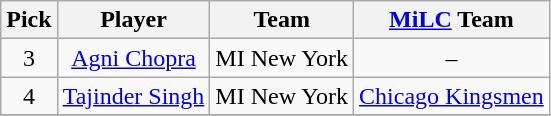<table class="wikitable plainrowheaders" style="text-align:center;">
<tr>
<th scope="col">Pick</th>
<th scope="col">Player</th>
<th scope="col">Team</th>
<th scope="col"><a href='#'>MiLC</a> Team</th>
</tr>
<tr>
<td scope="row">3</td>
<td><a href='#'>Agni Chopra</a></td>
<td>MI New York</td>
<td>–</td>
</tr>
<tr>
<td scope="row">4</td>
<td><a href='#'>Tajinder Singh</a></td>
<td>MI New York</td>
<td><a href='#'>Chicago Kingsmen</a></td>
</tr>
<tr>
</tr>
</table>
